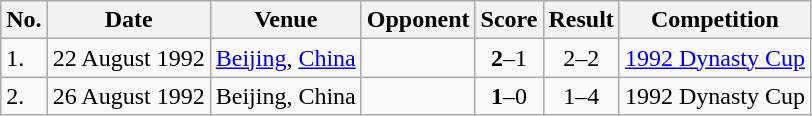<table class="wikitable">
<tr>
<th>No.</th>
<th>Date</th>
<th>Venue</th>
<th>Opponent</th>
<th>Score</th>
<th>Result</th>
<th>Competition</th>
</tr>
<tr>
<td>1.</td>
<td>22 August 1992</td>
<td><a href='#'>Beijing</a>, <a href='#'>China</a></td>
<td></td>
<td align=center><strong>2</strong>–1</td>
<td align=center>2–2</td>
<td><a href='#'>1992 Dynasty Cup</a></td>
</tr>
<tr>
<td>2.</td>
<td>26 August 1992</td>
<td>Beijing, China</td>
<td></td>
<td align=center><strong>1</strong>–0</td>
<td align=center>1–4</td>
<td>1992 Dynasty Cup</td>
</tr>
</table>
